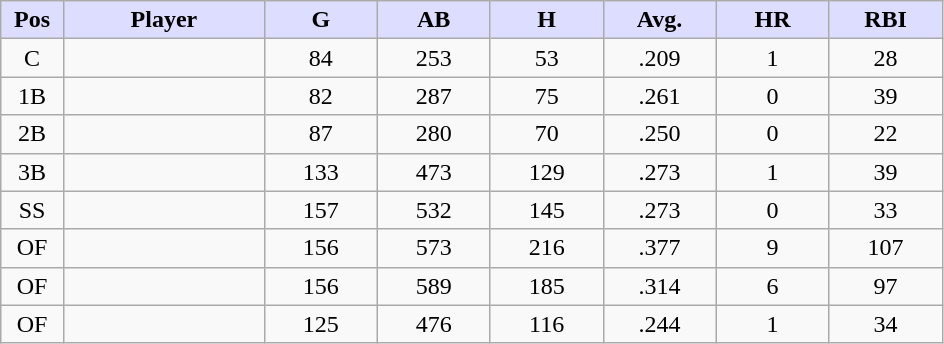<table class="wikitable sortable">
<tr>
<th style="background:#ddf; width:5%;">Pos</th>
<th style="background:#ddf; width:16%;">Player</th>
<th style="background:#ddf; width:9%;">G</th>
<th style="background:#ddf; width:9%;">AB</th>
<th style="background:#ddf; width:9%;">H</th>
<th style="background:#ddf; width:9%;">Avg.</th>
<th style="background:#ddf; width:9%;">HR</th>
<th style="background:#ddf; width:9%;">RBI</th>
</tr>
<tr style="text-align:center;">
<td>C</td>
<td></td>
<td>84</td>
<td>253</td>
<td>53</td>
<td>.209</td>
<td>1</td>
<td>28</td>
</tr>
<tr style="text-align:center;">
<td>1B</td>
<td></td>
<td>82</td>
<td>287</td>
<td>75</td>
<td>.261</td>
<td>0</td>
<td>39</td>
</tr>
<tr style="text-align:center;">
<td>2B</td>
<td></td>
<td>87</td>
<td>280</td>
<td>70</td>
<td>.250</td>
<td>0</td>
<td>22</td>
</tr>
<tr style="text-align:center;">
<td>3B</td>
<td></td>
<td>133</td>
<td>473</td>
<td>129</td>
<td>.273</td>
<td>1</td>
<td>39</td>
</tr>
<tr style="text-align:center;">
<td>SS</td>
<td></td>
<td>157</td>
<td>532</td>
<td>145</td>
<td>.273</td>
<td>0</td>
<td>33</td>
</tr>
<tr style="text-align:center;">
<td>OF</td>
<td></td>
<td>156</td>
<td>573</td>
<td>216</td>
<td>.377</td>
<td>9</td>
<td>107</td>
</tr>
<tr style="text-align:center;">
<td>OF</td>
<td></td>
<td>156</td>
<td>589</td>
<td>185</td>
<td>.314</td>
<td>6</td>
<td>97</td>
</tr>
<tr style="text-align:center;">
<td>OF</td>
<td></td>
<td>125</td>
<td>476</td>
<td>116</td>
<td>.244</td>
<td>1</td>
<td>34</td>
</tr>
</table>
